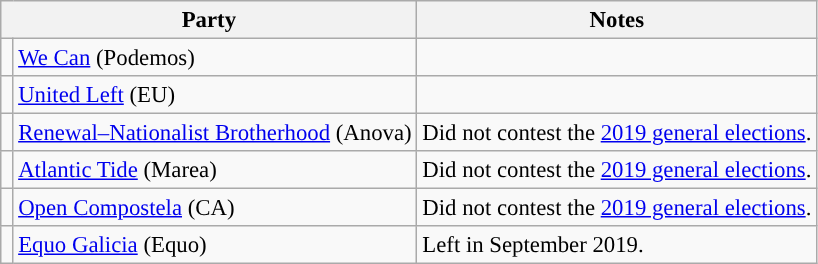<table class="wikitable" style="text-align:left; font-size:95%;">
<tr>
<th colspan="2">Party</th>
<th>Notes</th>
</tr>
<tr>
<td width="1"></td>
<td><a href='#'>We Can</a> (Podemos)</td>
<td></td>
</tr>
<tr>
<td></td>
<td><a href='#'>United Left</a> (EU)</td>
<td></td>
</tr>
<tr>
<td></td>
<td><a href='#'>Renewal–Nationalist Brotherhood</a> (Anova)</td>
<td>Did not contest the <a href='#'>2019 general elections</a>.</td>
</tr>
<tr>
<td></td>
<td><a href='#'>Atlantic Tide</a> (Marea)</td>
<td>Did not contest the <a href='#'>2019 general elections</a>.</td>
</tr>
<tr>
<td></td>
<td><a href='#'>Open Compostela</a> (CA)</td>
<td>Did not contest the <a href='#'>2019 general elections</a>.</td>
</tr>
<tr>
<td></td>
<td><a href='#'>Equo Galicia</a> (Equo)</td>
<td>Left in September 2019.</td>
</tr>
</table>
